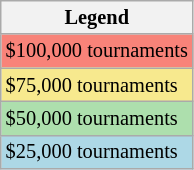<table class="wikitable" style="font-size:85%;">
<tr>
<th>Legend</th>
</tr>
<tr style="background:#f88379;">
<td>$100,000 tournaments</td>
</tr>
<tr style="background:#f7e98e;">
<td>$75,000 tournaments</td>
</tr>
<tr style="background:#addfad;">
<td>$50,000 tournaments</td>
</tr>
<tr style="background:lightblue;">
<td>$25,000 tournaments</td>
</tr>
</table>
